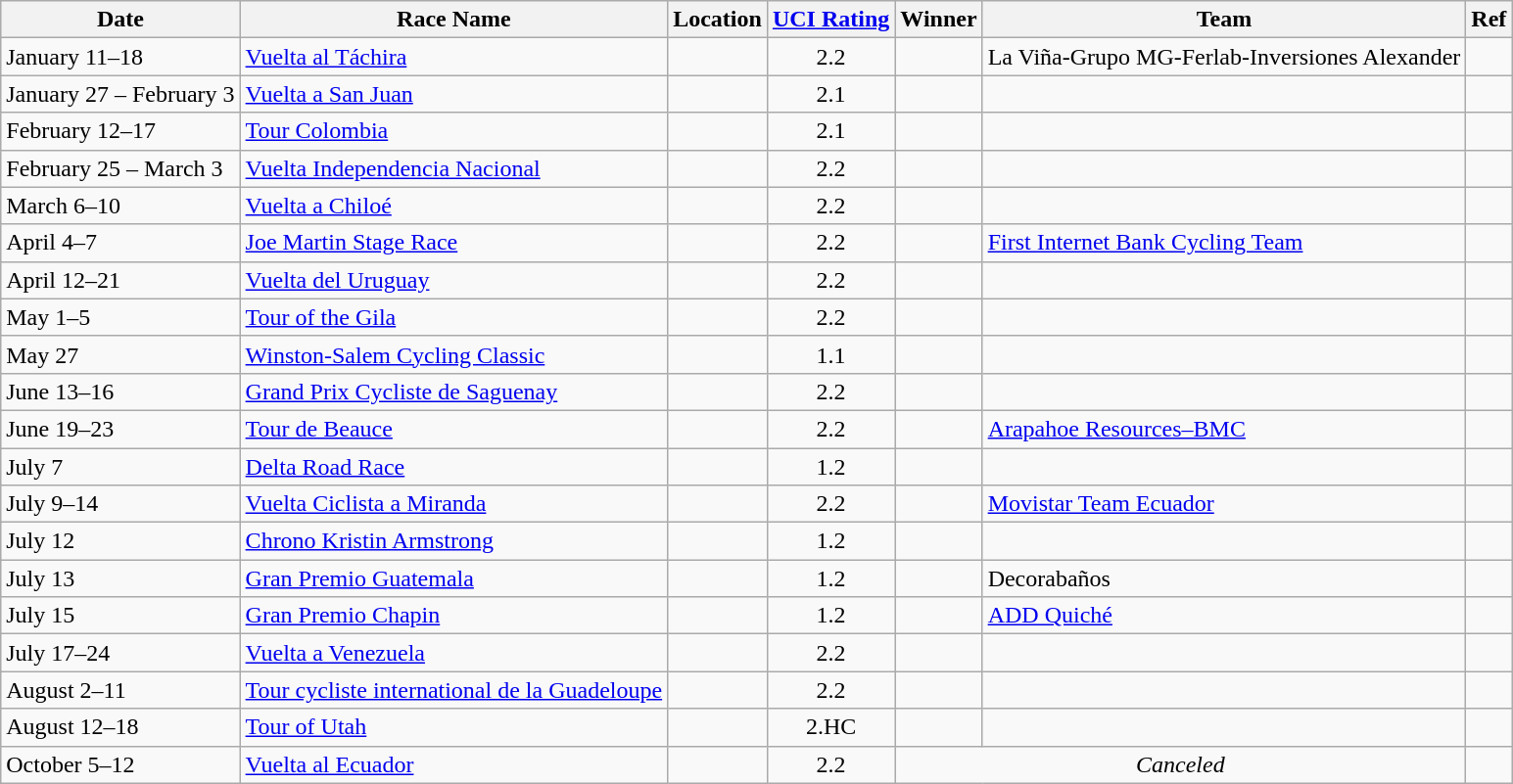<table class="wikitable sortable">
<tr>
<th>Date</th>
<th>Race Name</th>
<th>Location</th>
<th><a href='#'>UCI Rating</a></th>
<th>Winner</th>
<th>Team</th>
<th>Ref</th>
</tr>
<tr>
<td>January 11–18</td>
<td><a href='#'>Vuelta al Táchira</a></td>
<td></td>
<td align=center>2.2</td>
<td></td>
<td>La Viña-Grupo MG-Ferlab-Inversiones Alexander</td>
<td align=center></td>
</tr>
<tr>
<td>January 27 – February 3</td>
<td><a href='#'>Vuelta a San Juan</a></td>
<td></td>
<td align=center>2.1</td>
<td></td>
<td></td>
<td align=center></td>
</tr>
<tr>
<td>February 12–17</td>
<td><a href='#'>Tour Colombia</a></td>
<td></td>
<td align=center>2.1</td>
<td></td>
<td></td>
<td align=center></td>
</tr>
<tr>
<td>February 25 – March 3</td>
<td><a href='#'>Vuelta Independencia Nacional</a></td>
<td></td>
<td align=center>2.2</td>
<td></td>
<td></td>
<td align=center></td>
</tr>
<tr>
<td>March 6–10</td>
<td><a href='#'>Vuelta a Chiloé</a></td>
<td></td>
<td align=center>2.2</td>
<td></td>
<td></td>
<td align=center></td>
</tr>
<tr>
<td>April 4–7</td>
<td><a href='#'>Joe Martin Stage Race</a></td>
<td></td>
<td align=center>2.2</td>
<td></td>
<td><a href='#'>First Internet Bank Cycling Team</a></td>
<td align=center></td>
</tr>
<tr>
<td>April 12–21</td>
<td><a href='#'>Vuelta del Uruguay</a></td>
<td></td>
<td align=center>2.2</td>
<td></td>
<td></td>
<td align=center></td>
</tr>
<tr>
<td>May 1–5</td>
<td><a href='#'>Tour of the Gila</a></td>
<td></td>
<td align=center>2.2</td>
<td></td>
<td></td>
<td align=center></td>
</tr>
<tr>
<td>May 27</td>
<td><a href='#'>Winston-Salem Cycling Classic</a></td>
<td></td>
<td align=center>1.1</td>
<td></td>
<td></td>
<td align=center></td>
</tr>
<tr>
<td>June 13–16</td>
<td><a href='#'>Grand Prix Cycliste de Saguenay</a></td>
<td></td>
<td align=center>2.2</td>
<td></td>
<td></td>
<td align=center></td>
</tr>
<tr>
<td>June 19–23</td>
<td><a href='#'>Tour de Beauce</a></td>
<td></td>
<td align=center>2.2</td>
<td></td>
<td><a href='#'>Arapahoe Resources–BMC</a></td>
<td align=center></td>
</tr>
<tr>
<td>July 7</td>
<td><a href='#'>Delta Road Race</a></td>
<td></td>
<td align=center>1.2</td>
<td></td>
<td></td>
<td align=center></td>
</tr>
<tr>
<td>July 9–14</td>
<td><a href='#'>Vuelta Ciclista a Miranda</a></td>
<td></td>
<td align=center>2.2</td>
<td></td>
<td><a href='#'>Movistar Team Ecuador</a></td>
<td align=center></td>
</tr>
<tr>
<td>July 12</td>
<td><a href='#'>Chrono Kristin Armstrong</a></td>
<td></td>
<td align=center>1.2</td>
<td></td>
<td></td>
<td align=center></td>
</tr>
<tr>
<td>July 13</td>
<td><a href='#'>Gran Premio Guatemala</a></td>
<td></td>
<td align=center>1.2</td>
<td></td>
<td>Decorabaños</td>
<td align=center></td>
</tr>
<tr>
<td>July 15</td>
<td><a href='#'>Gran Premio Chapin</a></td>
<td></td>
<td align=center>1.2</td>
<td></td>
<td><a href='#'>ADD Quiché</a></td>
<td align=center></td>
</tr>
<tr>
<td>July 17–24</td>
<td><a href='#'>Vuelta a Venezuela</a></td>
<td></td>
<td align=center>2.2</td>
<td></td>
<td></td>
<td align=center></td>
</tr>
<tr>
<td>August 2–11</td>
<td><a href='#'>Tour cycliste international de la Guadeloupe</a></td>
<td></td>
<td align=center>2.2</td>
<td></td>
<td></td>
<td align=center></td>
</tr>
<tr>
<td>August 12–18</td>
<td><a href='#'>Tour of Utah</a></td>
<td></td>
<td align=center>2.HC</td>
<td></td>
<td></td>
<td align=center></td>
</tr>
<tr>
<td>October 5–12</td>
<td><a href='#'>Vuelta al Ecuador</a></td>
<td></td>
<td align=center>2.2</td>
<td colspan=2 align=center><em>Canceled</em></td>
<td align=center></td>
</tr>
</table>
